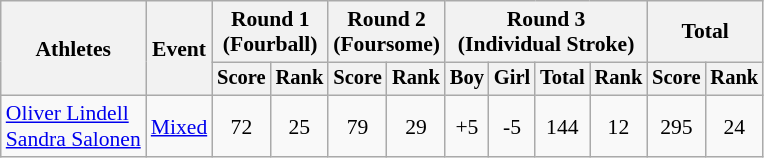<table class="wikitable" style="font-size:90%">
<tr>
<th rowspan="2">Athletes</th>
<th rowspan="2">Event</th>
<th colspan="2">Round 1<br>(Fourball)</th>
<th colspan="2">Round 2<br>(Foursome)</th>
<th colspan="4">Round 3<br>(Individual Stroke)</th>
<th colspan="2">Total</th>
</tr>
<tr style="font-size:95%">
<th>Score</th>
<th>Rank</th>
<th>Score</th>
<th>Rank</th>
<th>Boy</th>
<th>Girl</th>
<th>Total</th>
<th>Rank</th>
<th>Score</th>
<th>Rank</th>
</tr>
<tr align=center>
<td align=left><a href='#'>Oliver Lindell</a><br><a href='#'>Sandra Salonen</a></td>
<td align=left><a href='#'>Mixed</a></td>
<td>72</td>
<td>25</td>
<td>79</td>
<td>29</td>
<td>+5</td>
<td>-5</td>
<td>144</td>
<td>12</td>
<td>295</td>
<td>24</td>
</tr>
</table>
